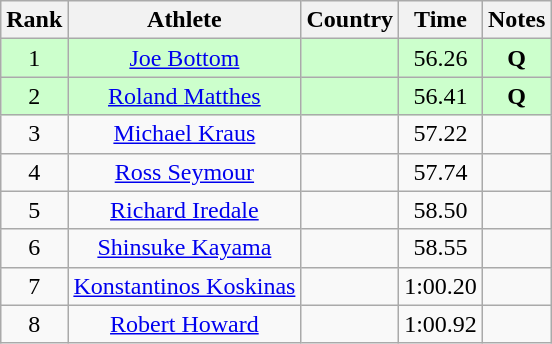<table class="wikitable sortable" style="text-align:center">
<tr>
<th>Rank</th>
<th>Athlete</th>
<th>Country</th>
<th>Time</th>
<th>Notes</th>
</tr>
<tr bgcolor=ccffcc>
<td>1</td>
<td><a href='#'>Joe Bottom</a></td>
<td align=left></td>
<td>56.26</td>
<td><strong>Q </strong></td>
</tr>
<tr bgcolor=ccffcc>
<td>2</td>
<td><a href='#'>Roland Matthes</a></td>
<td align=left></td>
<td>56.41</td>
<td><strong>Q </strong></td>
</tr>
<tr>
<td>3</td>
<td><a href='#'>Michael Kraus</a></td>
<td align=left></td>
<td>57.22</td>
<td><strong> </strong></td>
</tr>
<tr>
<td>4</td>
<td><a href='#'>Ross Seymour</a></td>
<td align=left></td>
<td>57.74</td>
<td><strong> </strong></td>
</tr>
<tr>
<td>5</td>
<td><a href='#'>Richard Iredale</a></td>
<td align=left></td>
<td>58.50</td>
<td><strong> </strong></td>
</tr>
<tr>
<td>6</td>
<td><a href='#'>Shinsuke Kayama</a></td>
<td align=left></td>
<td>58.55</td>
<td><strong> </strong></td>
</tr>
<tr>
<td>7</td>
<td><a href='#'>Konstantinos Koskinas</a></td>
<td align=left></td>
<td>1:00.20</td>
<td><strong> </strong></td>
</tr>
<tr>
<td>8</td>
<td><a href='#'>Robert Howard</a></td>
<td align=left></td>
<td>1:00.92</td>
<td><strong> </strong></td>
</tr>
</table>
